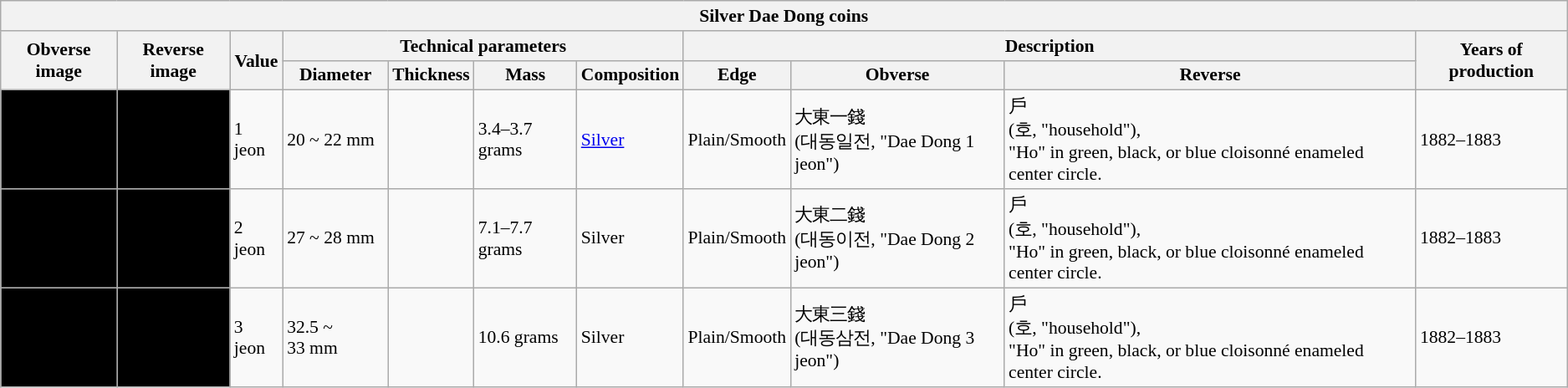<table class="wikitable" style="font-size: 90%">
<tr>
<th colspan="11">Silver Dae Dong coins</th>
</tr>
<tr>
<th rowspan="2">Obverse image</th>
<th rowspan="2">Reverse image</th>
<th rowspan="2">Value</th>
<th colspan="4">Technical parameters</th>
<th colspan="3">Description</th>
<th rowspan="2">Years of production</th>
</tr>
<tr>
<th>Diameter</th>
<th>Thickness</th>
<th>Mass</th>
<th>Composition</th>
<th>Edge</th>
<th>Obverse</th>
<th>Reverse</th>
</tr>
<tr>
<td style="text-align:center; background:#000;"></td>
<td style="text-align:center; background:#000;"></td>
<td>1 jeon</td>
<td>20 ~ 22 mm</td>
<td></td>
<td>3.4–3.7 grams</td>
<td><a href='#'>Silver</a></td>
<td>Plain/Smooth</td>
<td>大東一錢<br>(대동일전, "Dae Dong 1 jeon")</td>
<td>戶<br>(호, "household"),<br>"Ho" in green, black, or blue cloisonné enameled center circle.</td>
<td>1882–1883</td>
</tr>
<tr>
<td style="text-align:center; background:#000;"></td>
<td style="text-align:center; background:#000;"></td>
<td>2 jeon</td>
<td>27 ~ 28 mm</td>
<td></td>
<td>7.1–7.7 grams</td>
<td>Silver</td>
<td>Plain/Smooth</td>
<td>大東二錢<br>(대동이전, "Dae Dong 2 jeon")</td>
<td>戶<br>(호, "household"),<br>"Ho" in green, black, or blue cloisonné enameled center circle.</td>
<td>1882–1883</td>
</tr>
<tr>
<td style="text-align:center; background:#000;"></td>
<td style="text-align:center; background:#000;"></td>
<td>3 jeon</td>
<td>32.5 ~ 33 mm</td>
<td></td>
<td>10.6 grams</td>
<td>Silver</td>
<td>Plain/Smooth</td>
<td>大東三錢<br>(대동삼전, "Dae Dong 3 jeon")</td>
<td>戶<br>(호, "household"),<br>"Ho" in green, black, or blue cloisonné enameled center circle.</td>
<td>1882–1883</td>
</tr>
</table>
